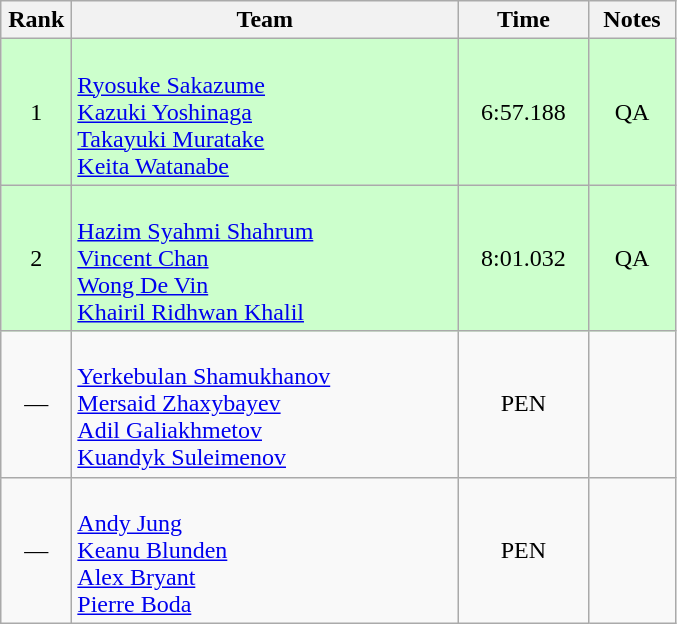<table class=wikitable style="text-align:center">
<tr>
<th width=40>Rank</th>
<th width=250>Team</th>
<th width=80>Time</th>
<th width=50>Notes</th>
</tr>
<tr bgcolor="ccffcc">
<td>1</td>
<td align=left><br><a href='#'>Ryosuke Sakazume</a><br><a href='#'>Kazuki Yoshinaga</a><br><a href='#'>Takayuki Muratake</a><br><a href='#'>Keita Watanabe</a></td>
<td>6:57.188</td>
<td>QA</td>
</tr>
<tr bgcolor="ccffcc">
<td>2</td>
<td align=left><br><a href='#'>Hazim Syahmi Shahrum</a><br><a href='#'>Vincent Chan</a><br><a href='#'>Wong De Vin</a><br><a href='#'>Khairil Ridhwan Khalil</a></td>
<td>8:01.032</td>
<td>QA</td>
</tr>
<tr>
<td>—</td>
<td align=left><br><a href='#'>Yerkebulan Shamukhanov</a><br><a href='#'>Mersaid Zhaxybayev</a><br><a href='#'>Adil Galiakhmetov</a><br><a href='#'>Kuandyk Suleimenov</a></td>
<td>PEN</td>
<td></td>
</tr>
<tr>
<td>—</td>
<td align=left><br><a href='#'>Andy Jung</a><br><a href='#'>Keanu Blunden</a><br><a href='#'>Alex Bryant</a><br><a href='#'>Pierre Boda</a></td>
<td>PEN</td>
<td></td>
</tr>
</table>
